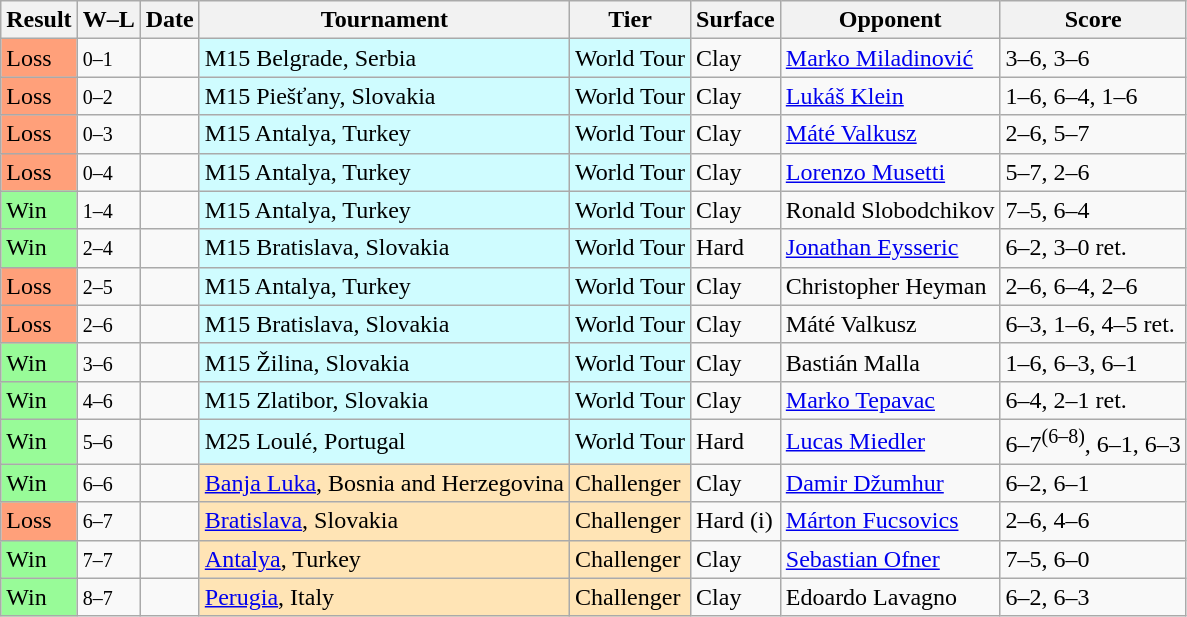<table class="sortable wikitable">
<tr>
<th>Result</th>
<th class="unsortable">W–L</th>
<th>Date</th>
<th>Tournament</th>
<th>Tier</th>
<th>Surface</th>
<th>Opponent</th>
<th class="unsortable">Score</th>
</tr>
<tr>
<td style="background:#ffa07a;">Loss</td>
<td><small>0–1</small></td>
<td></td>
<td style="background:#cffcff;">M15 Belgrade, Serbia</td>
<td style="background:#cffcff;">World Tour</td>
<td>Clay</td>
<td> <a href='#'>Marko Miladinović</a></td>
<td>3–6, 3–6</td>
</tr>
<tr>
<td style="background:#ffa07a;">Loss</td>
<td><small>0–2</small></td>
<td></td>
<td style="background:#cffcff;">M15 Piešťany, Slovakia</td>
<td style="background:#cffcff;">World Tour</td>
<td>Clay</td>
<td> <a href='#'>Lukáš Klein</a></td>
<td>1–6, 6–4, 1–6</td>
</tr>
<tr>
<td style="background:#ffa07a;">Loss</td>
<td><small>0–3</small></td>
<td></td>
<td style="background:#cffcff;">M15 Antalya, Turkey</td>
<td style="background:#cffcff;">World Tour</td>
<td>Clay</td>
<td> <a href='#'>Máté Valkusz</a></td>
<td>2–6, 5–7</td>
</tr>
<tr>
<td style="background:#ffa07a;">Loss</td>
<td><small>0–4</small></td>
<td></td>
<td style="background:#cffcff;">M15 Antalya, Turkey</td>
<td style="background:#cffcff;">World Tour</td>
<td>Clay</td>
<td> <a href='#'>Lorenzo Musetti</a></td>
<td>5–7, 2–6</td>
</tr>
<tr>
<td style="background:#98fb98;">Win</td>
<td><small>1–4</small></td>
<td></td>
<td style="background:#cffcff;">M15 Antalya, Turkey</td>
<td style="background:#cffcff;">World Tour</td>
<td>Clay</td>
<td> Ronald Slobodchikov</td>
<td>7–5, 6–4</td>
</tr>
<tr>
<td style="background:#98fb98;">Win</td>
<td><small>2–4</small></td>
<td></td>
<td style="background:#cffcff;">M15 Bratislava, Slovakia</td>
<td style="background:#cffcff;">World Tour</td>
<td>Hard</td>
<td> <a href='#'>Jonathan Eysseric</a></td>
<td>6–2, 3–0 ret.</td>
</tr>
<tr>
<td style="background:#ffa07a;">Loss</td>
<td><small>2–5</small></td>
<td></td>
<td style="background:#cffcff;">M15 Antalya, Turkey</td>
<td style="background:#cffcff;">World Tour</td>
<td>Clay</td>
<td> Christopher Heyman</td>
<td>2–6, 6–4, 2–6</td>
</tr>
<tr>
<td style="background:#ffa07a;">Loss</td>
<td><small>2–6</small></td>
<td></td>
<td style="background:#cffcff;">M15 Bratislava, Slovakia</td>
<td style="background:#cffcff;">World Tour</td>
<td>Clay</td>
<td> Máté Valkusz</td>
<td>6–3, 1–6, 4–5 ret.</td>
</tr>
<tr>
<td style="background:#98fb98;">Win</td>
<td><small>3–6</small></td>
<td></td>
<td style="background:#cffcff;">M15 Žilina, Slovakia</td>
<td style="background:#cffcff;">World Tour</td>
<td>Clay</td>
<td> Bastián Malla</td>
<td>1–6, 6–3, 6–1</td>
</tr>
<tr>
<td style="background:#98fb98;">Win</td>
<td><small>4–6</small></td>
<td></td>
<td style="background:#cffcff;">M15 Zlatibor, Slovakia</td>
<td style="background:#cffcff;">World Tour</td>
<td>Clay</td>
<td> <a href='#'>Marko Tepavac</a></td>
<td>6–4, 2–1 ret.</td>
</tr>
<tr>
<td style="background:#98fb98;">Win</td>
<td><small>5–6</small></td>
<td></td>
<td style="background:#cffcff;">M25 Loulé, Portugal</td>
<td style="background:#cffcff;">World Tour</td>
<td>Hard</td>
<td> <a href='#'>Lucas Miedler</a></td>
<td>6–7<sup>(6–8)</sup>, 6–1, 6–3</td>
</tr>
<tr>
<td style="background:#98fb98;">Win</td>
<td><small>6–6</small></td>
<td><a href='#'></a></td>
<td style="background:moccasin;"><a href='#'>Banja Luka</a>, Bosnia and Herzegovina</td>
<td style="background:moccasin;">Challenger</td>
<td>Clay</td>
<td> <a href='#'>Damir Džumhur</a></td>
<td>6–2, 6–1</td>
</tr>
<tr>
<td style="background:#ffa07a;">Loss</td>
<td><small>6–7</small></td>
<td><a href='#'></a></td>
<td style="background:moccasin;"><a href='#'>Bratislava</a>, Slovakia</td>
<td style="background:moccasin;">Challenger</td>
<td>Hard (i)</td>
<td> <a href='#'>Márton Fucsovics</a></td>
<td>2–6, 4–6</td>
</tr>
<tr>
<td style="background:#98fb98;">Win</td>
<td><small>7–7</small></td>
<td><a href='#'></a></td>
<td style="background:moccasin;"><a href='#'>Antalya</a>, Turkey</td>
<td style="background:moccasin;">Challenger</td>
<td>Clay</td>
<td> <a href='#'>Sebastian Ofner</a></td>
<td>7–5, 6–0</td>
</tr>
<tr>
<td style="background:#98fb98;">Win</td>
<td><small>8–7</small></td>
<td><a href='#'></a></td>
<td style="background:moccasin;"><a href='#'>Perugia</a>, Italy</td>
<td style="background:moccasin;">Challenger</td>
<td>Clay</td>
<td> Edoardo Lavagno</td>
<td>6–2, 6–3</td>
</tr>
</table>
